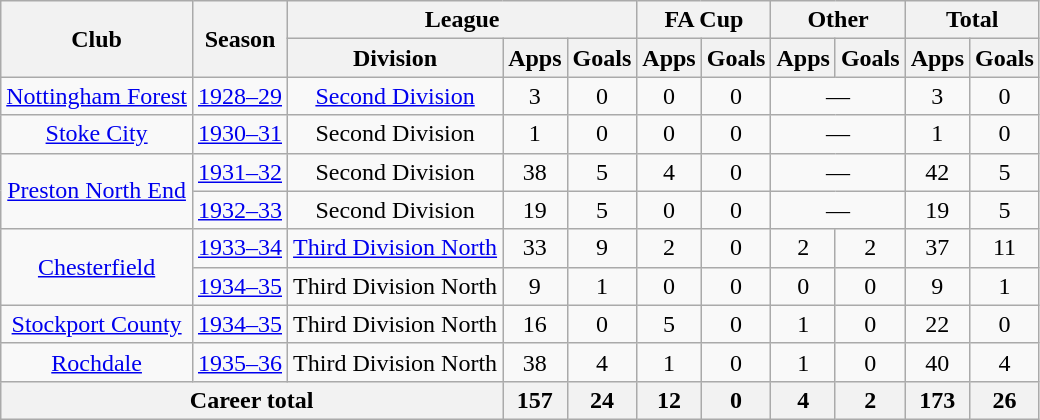<table class="wikitable" style="text-align: center;">
<tr>
<th rowspan="2">Club</th>
<th rowspan="2">Season</th>
<th colspan="3">League</th>
<th colspan="2">FA Cup</th>
<th colspan="2">Other</th>
<th colspan="2">Total</th>
</tr>
<tr>
<th>Division</th>
<th>Apps</th>
<th>Goals</th>
<th>Apps</th>
<th>Goals</th>
<th>Apps</th>
<th>Goals</th>
<th>Apps</th>
<th>Goals</th>
</tr>
<tr>
<td><a href='#'>Nottingham Forest</a></td>
<td><a href='#'>1928–29</a></td>
<td><a href='#'>Second Division</a></td>
<td>3</td>
<td>0</td>
<td>0</td>
<td>0</td>
<td colspan=2>—</td>
<td>3</td>
<td>0</td>
</tr>
<tr>
<td><a href='#'>Stoke City</a></td>
<td><a href='#'>1930–31</a></td>
<td>Second Division</td>
<td>1</td>
<td>0</td>
<td>0</td>
<td>0</td>
<td colspan=2>—</td>
<td>1</td>
<td>0</td>
</tr>
<tr>
<td rowspan="2"><a href='#'>Preston North End</a></td>
<td><a href='#'>1931–32</a></td>
<td>Second Division</td>
<td>38</td>
<td>5</td>
<td>4</td>
<td>0</td>
<td colspan=2>—</td>
<td>42</td>
<td>5</td>
</tr>
<tr>
<td><a href='#'>1932–33</a></td>
<td>Second Division</td>
<td>19</td>
<td>5</td>
<td>0</td>
<td>0</td>
<td colspan=2>—</td>
<td>19</td>
<td>5</td>
</tr>
<tr>
<td rowspan="2"><a href='#'>Chesterfield</a></td>
<td><a href='#'>1933–34</a></td>
<td><a href='#'>Third Division North</a></td>
<td>33</td>
<td>9</td>
<td>2</td>
<td>0</td>
<td>2</td>
<td>2</td>
<td>37</td>
<td>11</td>
</tr>
<tr>
<td><a href='#'>1934–35</a></td>
<td>Third Division North</td>
<td>9</td>
<td>1</td>
<td>0</td>
<td>0</td>
<td>0</td>
<td>0</td>
<td>9</td>
<td>1</td>
</tr>
<tr>
<td><a href='#'>Stockport County</a></td>
<td><a href='#'>1934–35</a></td>
<td>Third Division North</td>
<td>16</td>
<td>0</td>
<td>5</td>
<td>0</td>
<td>1</td>
<td>0</td>
<td>22</td>
<td>0</td>
</tr>
<tr>
<td><a href='#'>Rochdale</a></td>
<td><a href='#'>1935–36</a></td>
<td>Third Division North</td>
<td>38</td>
<td>4</td>
<td>1</td>
<td>0</td>
<td>1</td>
<td>0</td>
<td>40</td>
<td>4</td>
</tr>
<tr>
<th colspan="3">Career total</th>
<th>157</th>
<th>24</th>
<th>12</th>
<th>0</th>
<th>4</th>
<th>2</th>
<th>173</th>
<th>26</th>
</tr>
</table>
